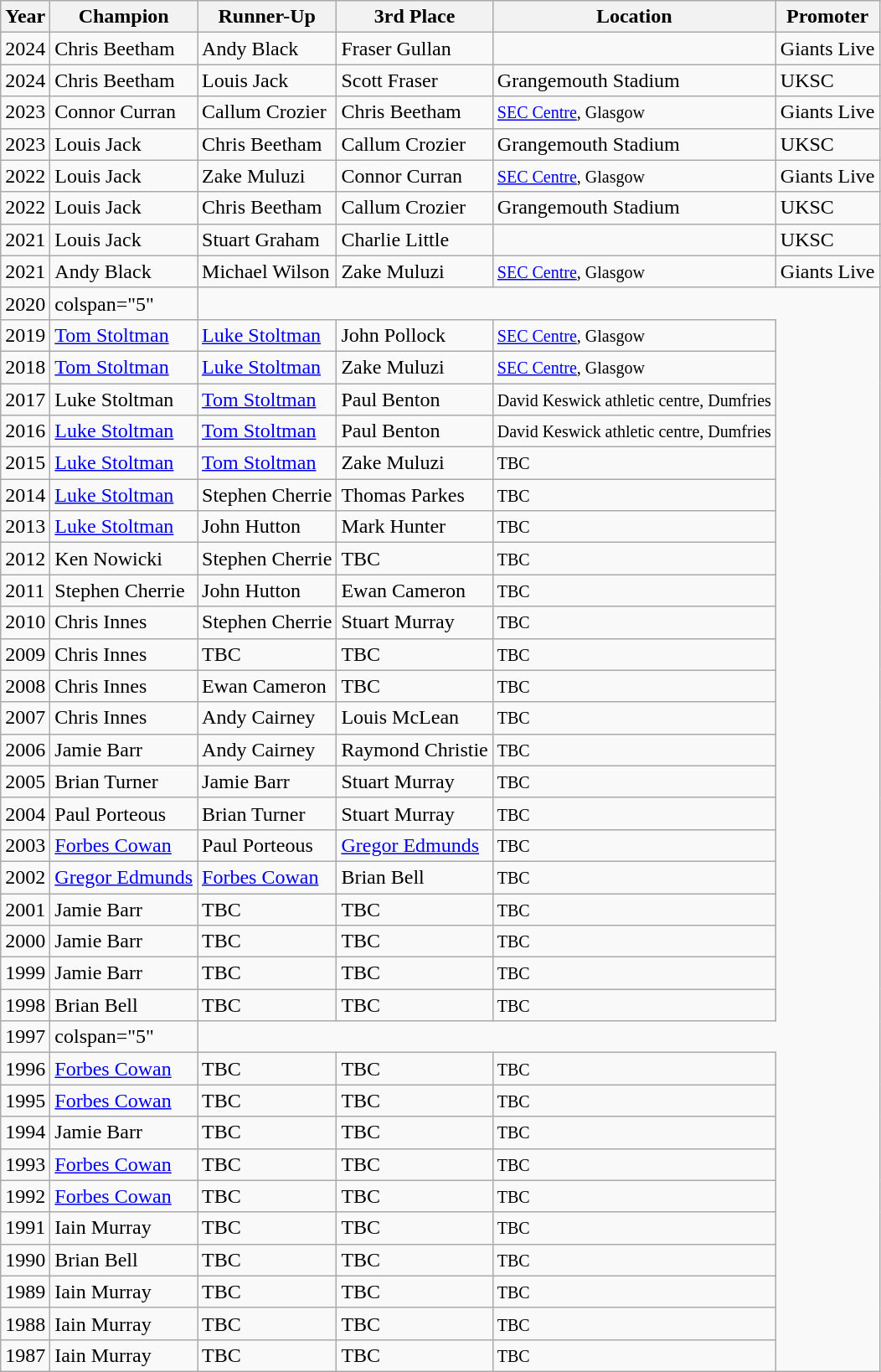<table class="wikitable">
<tr>
<th>Year</th>
<th>Champion</th>
<th>Runner-Up</th>
<th>3rd Place</th>
<th>Location</th>
<th>Promoter</th>
</tr>
<tr>
<td>2024</td>
<td> Chris Beetham</td>
<td> Andy Black</td>
<td> Fraser Gullan</td>
<td></td>
<td>Giants Live</td>
</tr>
<tr>
<td>2024</td>
<td> Chris Beetham</td>
<td> Louis Jack</td>
<td> Scott Fraser</td>
<td> Grangemouth Stadium</td>
<td>UKSC</td>
</tr>
<tr>
<td>2023</td>
<td> Connor Curran</td>
<td> Callum Crozier</td>
<td> Chris Beetham</td>
<td> <small><a href='#'>SEC Centre</a>, Glasgow</small></td>
<td>Giants Live</td>
</tr>
<tr>
<td>2023</td>
<td> Louis Jack</td>
<td> Chris Beetham</td>
<td> Callum Crozier</td>
<td> Grangemouth Stadium</td>
<td>UKSC</td>
</tr>
<tr>
<td>2022</td>
<td> Louis Jack</td>
<td> Zake Muluzi</td>
<td> Connor Curran</td>
<td> <small><a href='#'>SEC Centre</a>, Glasgow</small></td>
<td>Giants Live</td>
</tr>
<tr>
<td>2022</td>
<td> Louis Jack</td>
<td> Chris Beetham</td>
<td> Callum Crozier</td>
<td> Grangemouth Stadium</td>
<td>UKSC</td>
</tr>
<tr>
<td>2021</td>
<td> Louis Jack</td>
<td> Stuart Graham</td>
<td> Charlie Little</td>
<td></td>
<td>UKSC</td>
</tr>
<tr>
<td>2021</td>
<td> Andy Black</td>
<td> Michael Wilson</td>
<td> Zake Muluzi</td>
<td> <small><a href='#'>SEC Centre</a>, Glasgow</small></td>
<td>Giants Live</td>
</tr>
<tr>
<td>2020</td>
<td>colspan="5" </td>
</tr>
<tr>
<td>2019</td>
<td> <a href='#'>Tom Stoltman</a></td>
<td> <a href='#'>Luke Stoltman</a></td>
<td> John Pollock</td>
<td> <small><a href='#'>SEC Centre</a>, Glasgow</small></td>
</tr>
<tr>
<td>2018</td>
<td> <a href='#'>Tom Stoltman</a></td>
<td> <a href='#'>Luke Stoltman</a></td>
<td> Zake Muluzi</td>
<td> <small><a href='#'>SEC Centre</a>, Glasgow</small></td>
</tr>
<tr>
<td>2017</td>
<td> Luke Stoltman</td>
<td> <a href='#'>Tom Stoltman</a></td>
<td> Paul Benton</td>
<td> <small>David Keswick athletic centre, Dumfries</small></td>
</tr>
<tr>
<td>2016</td>
<td> <a href='#'>Luke Stoltman</a></td>
<td> <a href='#'>Tom Stoltman</a></td>
<td> Paul Benton</td>
<td> <small>David Keswick athletic centre, Dumfries</small></td>
</tr>
<tr>
<td>2015</td>
<td> <a href='#'>Luke Stoltman</a></td>
<td> <a href='#'>Tom Stoltman</a></td>
<td> Zake Muluzi</td>
<td> <small>TBC</small></td>
</tr>
<tr>
<td>2014</td>
<td> <a href='#'>Luke Stoltman</a></td>
<td> Stephen Cherrie</td>
<td> Thomas Parkes</td>
<td> <small>TBC</small></td>
</tr>
<tr>
<td>2013</td>
<td> <a href='#'>Luke Stoltman</a></td>
<td> John Hutton</td>
<td> Mark Hunter</td>
<td> <small>TBC</small></td>
</tr>
<tr>
<td>2012</td>
<td> Ken Nowicki</td>
<td> Stephen Cherrie</td>
<td> TBC</td>
<td> <small>TBC</small></td>
</tr>
<tr>
<td>2011</td>
<td> Stephen Cherrie</td>
<td> John Hutton</td>
<td> Ewan Cameron</td>
<td> <small>TBC</small></td>
</tr>
<tr>
<td>2010</td>
<td> Chris Innes</td>
<td> Stephen Cherrie</td>
<td> Stuart Murray</td>
<td> <small>TBC</small></td>
</tr>
<tr>
<td>2009</td>
<td> Chris Innes</td>
<td> TBC</td>
<td> TBC</td>
<td> <small>TBC</small></td>
</tr>
<tr>
<td>2008</td>
<td> Chris Innes</td>
<td> Ewan Cameron</td>
<td> TBC</td>
<td> <small>TBC</small></td>
</tr>
<tr>
<td>2007</td>
<td> Chris Innes</td>
<td> Andy Cairney</td>
<td> Louis McLean</td>
<td> <small>TBC</small></td>
</tr>
<tr>
<td>2006</td>
<td> Jamie Barr</td>
<td> Andy Cairney</td>
<td> Raymond Christie</td>
<td> <small>TBC</small></td>
</tr>
<tr>
<td>2005</td>
<td> Brian Turner</td>
<td> Jamie Barr</td>
<td> Stuart Murray</td>
<td> <small>TBC</small></td>
</tr>
<tr>
<td>2004</td>
<td> Paul Porteous</td>
<td> Brian Turner</td>
<td> Stuart Murray</td>
<td> <small>TBC</small></td>
</tr>
<tr>
<td>2003</td>
<td> <a href='#'>Forbes Cowan</a></td>
<td> Paul Porteous</td>
<td> <a href='#'>Gregor Edmunds</a></td>
<td> <small>TBC</small></td>
</tr>
<tr>
<td>2002</td>
<td> <a href='#'>Gregor Edmunds</a></td>
<td> <a href='#'>Forbes Cowan</a></td>
<td> Brian Bell</td>
<td> <small>TBC</small></td>
</tr>
<tr>
<td>2001</td>
<td> Jamie Barr</td>
<td> TBC</td>
<td> TBC</td>
<td> <small>TBC</small></td>
</tr>
<tr>
<td>2000</td>
<td> Jamie Barr</td>
<td> TBC</td>
<td> TBC</td>
<td> <small>TBC</small></td>
</tr>
<tr>
<td>1999</td>
<td> Jamie Barr</td>
<td> TBC</td>
<td> TBC</td>
<td> <small>TBC</small></td>
</tr>
<tr>
<td>1998</td>
<td> Brian Bell</td>
<td> TBC</td>
<td> TBC</td>
<td> <small>TBC</small></td>
</tr>
<tr>
<td>1997</td>
<td>colspan="5" </td>
</tr>
<tr>
<td>1996</td>
<td> <a href='#'>Forbes Cowan</a></td>
<td> TBC</td>
<td> TBC</td>
<td> <small>TBC</small></td>
</tr>
<tr>
<td>1995</td>
<td> <a href='#'>Forbes Cowan</a></td>
<td> TBC</td>
<td> TBC</td>
<td> <small>TBC</small></td>
</tr>
<tr>
<td>1994</td>
<td> Jamie Barr</td>
<td> TBC</td>
<td> TBC</td>
<td> <small>TBC</small></td>
</tr>
<tr>
<td>1993</td>
<td> <a href='#'>Forbes Cowan</a></td>
<td> TBC</td>
<td> TBC</td>
<td> <small>TBC</small></td>
</tr>
<tr>
<td>1992</td>
<td> <a href='#'>Forbes Cowan</a></td>
<td> TBC</td>
<td> TBC</td>
<td> <small>TBC</small></td>
</tr>
<tr>
<td>1991</td>
<td> Iain Murray</td>
<td> TBC</td>
<td> TBC</td>
<td> <small>TBC</small></td>
</tr>
<tr>
<td>1990</td>
<td> Brian Bell</td>
<td> TBC</td>
<td> TBC</td>
<td> <small>TBC</small></td>
</tr>
<tr>
<td>1989</td>
<td> Iain Murray</td>
<td> TBC</td>
<td> TBC</td>
<td> <small>TBC</small></td>
</tr>
<tr>
<td>1988</td>
<td> Iain Murray</td>
<td> TBC</td>
<td> TBC</td>
<td> <small>TBC</small></td>
</tr>
<tr>
<td>1987</td>
<td> Iain Murray</td>
<td> TBC</td>
<td> TBC</td>
<td> <small>TBC</small></td>
</tr>
</table>
